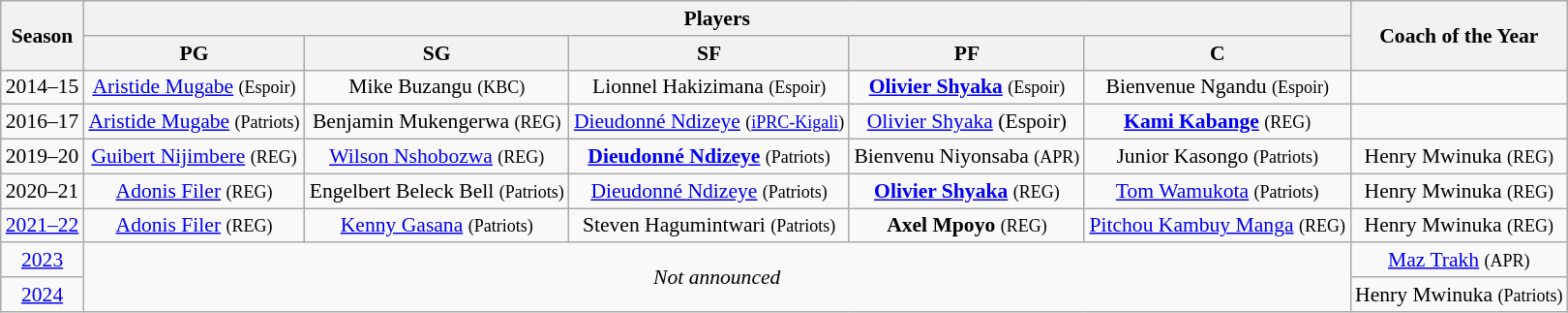<table class="wikitable" style="font-size:90%; text-align:center;">
<tr>
<th rowspan="2">Season</th>
<th colspan="5">Players</th>
<th rowspan="2">Coach of the Year</th>
</tr>
<tr>
<th>PG</th>
<th>SG</th>
<th>SF</th>
<th>PF</th>
<th>C</th>
</tr>
<tr>
<td>2014–15</td>
<td><a href='#'>Aristide Mugabe</a> <small>(Espoir)</small></td>
<td>Mike Buzangu <small>(KBC)</small></td>
<td>Lionnel Hakizimana <small>(Espoir)</small></td>
<td><strong><a href='#'>Olivier Shyaka</a></strong> <small>(Espoir)</small></td>
<td>Bienvenue Ngandu <small>(Espoir)</small></td>
<td></td>
</tr>
<tr>
<td>2016–17</td>
<td><a href='#'>Aristide Mugabe</a> <small>(Patriots)</small></td>
<td>Benjamin Mukengerwa <small>(REG)</small></td>
<td><a href='#'>Dieudonné Ndizeye</a> <small>(<a href='#'>iPRC-Kigali</a>)</small></td>
<td><a href='#'>Olivier Shyaka</a> (Espoir)</td>
<td><strong><a href='#'>Kami Kabange</a></strong> <small>(REG)</small></td>
<td></td>
</tr>
<tr>
<td>2019–20</td>
<td><a href='#'>Guibert Nijimbere</a> <small>(REG)</small></td>
<td><a href='#'>Wilson Nshobozwa</a>  <small>(REG)</small></td>
<td><strong><a href='#'>Dieudonné Ndizeye</a></strong> <small>(Patriots)</small></td>
<td>Bienvenu Niyonsaba <small>(APR)</small></td>
<td>Junior Kasongo <small>(Patriots)</small></td>
<td>Henry Mwinuka <small>(REG)</small></td>
</tr>
<tr>
<td>2020–21</td>
<td><a href='#'>Adonis Filer</a> <small>(REG)</small></td>
<td>Engelbert Beleck Bell <small>(Patriots)</small></td>
<td><a href='#'>Dieudonné Ndizeye</a> <small>(Patriots)</small></td>
<td><strong><a href='#'>Olivier Shyaka</a></strong> <small>(REG)</small></td>
<td><a href='#'>Tom Wamukota</a> <small>(Patriots)</small></td>
<td>Henry Mwinuka <small>(REG)</small></td>
</tr>
<tr>
<td><a href='#'>2021–22</a></td>
<td><a href='#'>Adonis Filer</a> <small>(REG)</small></td>
<td><a href='#'>Kenny Gasana</a> <small>(Patriots)</small></td>
<td>Steven Hagumintwari <small>(Patriots)</small></td>
<td><strong>Axel Mpoyo</strong> <small>(REG)</small></td>
<td><a href='#'>Pitchou Kambuy Manga</a> <small>(REG)</small></td>
<td>Henry Mwinuka <small>(REG)</small></td>
</tr>
<tr>
<td><a href='#'>2023</a></td>
<td colspan="5" rowspan="2"><em>Not announced</em></td>
<td><a href='#'>Maz Trakh</a> <small>(APR)</small></td>
</tr>
<tr>
<td><a href='#'>2024</a></td>
<td>Henry Mwinuka <small>(Patriots)</small></td>
</tr>
</table>
